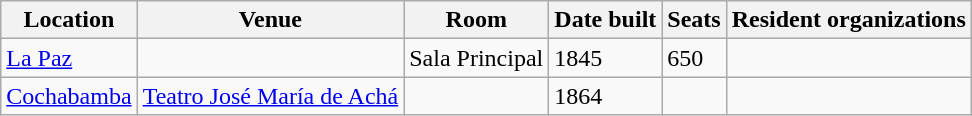<table class="wikitable">
<tr>
<th>Location</th>
<th>Venue</th>
<th>Room</th>
<th>Date built</th>
<th>Seats</th>
<th>Resident organizations</th>
</tr>
<tr>
<td><a href='#'>La Paz</a></td>
<td></td>
<td>Sala Principal</td>
<td>1845</td>
<td>650</td>
<td></td>
</tr>
<tr>
<td><a href='#'>Cochabamba</a></td>
<td><a href='#'>Teatro José María de Achá</a></td>
<td></td>
<td>1864</td>
<td></td>
<td></td>
</tr>
</table>
